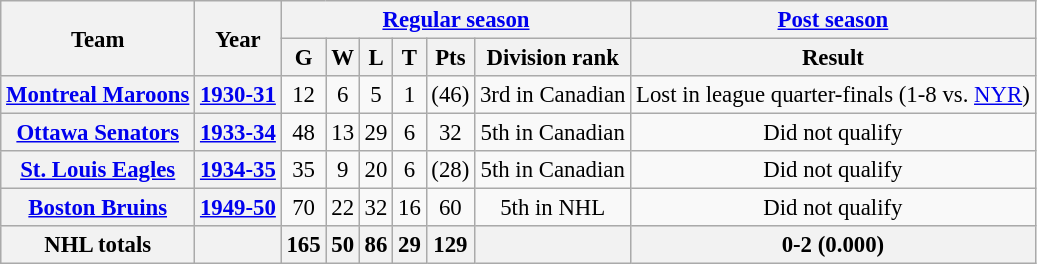<table class="wikitable" style="font-size: 95%; text-align:center;">
<tr>
<th rowspan="2">Team</th>
<th rowspan="2">Year</th>
<th colspan="6"><a href='#'>Regular season</a></th>
<th colspan="1"><a href='#'>Post season</a></th>
</tr>
<tr>
<th>G</th>
<th>W</th>
<th>L</th>
<th>T</th>
<th>Pts</th>
<th>Division rank</th>
<th>Result</th>
</tr>
<tr>
<th><a href='#'>Montreal Maroons</a></th>
<th><a href='#'>1930-31</a></th>
<td>12</td>
<td>6</td>
<td>5</td>
<td>1</td>
<td>(46)</td>
<td>3rd in Canadian</td>
<td>Lost in league quarter-finals (1-8 vs. <a href='#'>NYR</a>)</td>
</tr>
<tr>
<th><a href='#'>Ottawa Senators</a></th>
<th><a href='#'>1933-34</a></th>
<td>48</td>
<td>13</td>
<td>29</td>
<td>6</td>
<td>32</td>
<td>5th in Canadian</td>
<td>Did not qualify</td>
</tr>
<tr>
<th><a href='#'>St. Louis Eagles</a></th>
<th><a href='#'>1934-35</a></th>
<td>35</td>
<td>9</td>
<td>20</td>
<td>6</td>
<td>(28)</td>
<td>5th in Canadian</td>
<td>Did not qualify</td>
</tr>
<tr>
<th><a href='#'>Boston Bruins</a></th>
<th><a href='#'>1949-50</a></th>
<td>70</td>
<td>22</td>
<td>32</td>
<td>16</td>
<td>60</td>
<td>5th in NHL</td>
<td>Did not qualify</td>
</tr>
<tr align="centre" bgcolor="#dddddd">
<th>NHL totals</th>
<th></th>
<th>165</th>
<th>50</th>
<th>86</th>
<th>29</th>
<th>129</th>
<th></th>
<th>0-2 (0.000)</th>
</tr>
</table>
